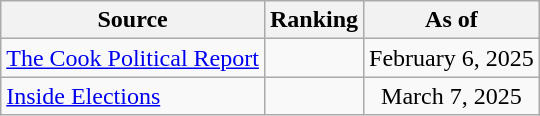<table class="wikitable" style="text-align:center">
<tr>
<th>Source</th>
<th>Ranking</th>
<th>As of</th>
</tr>
<tr>
<td align=left><a href='#'>The Cook Political Report</a></td>
<td></td>
<td>February 6, 2025</td>
</tr>
<tr>
<td align=left><a href='#'>Inside Elections</a></td>
<td></td>
<td>March 7, 2025</td>
</tr>
</table>
